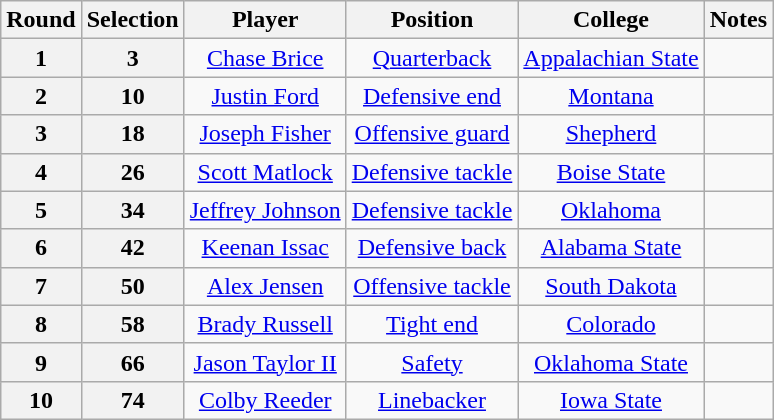<table class="wikitable" style="text-align:center">
<tr>
<th>Round</th>
<th>Selection</th>
<th>Player</th>
<th>Position</th>
<th>College</th>
<th>Notes</th>
</tr>
<tr>
<th>1</th>
<th>3</th>
<td><a href='#'>Chase Brice</a></td>
<td><a href='#'>Quarterback</a></td>
<td><a href='#'>Appalachian State</a></td>
<td></td>
</tr>
<tr>
<th>2</th>
<th>10</th>
<td><a href='#'>Justin Ford</a></td>
<td><a href='#'>Defensive end</a></td>
<td><a href='#'>Montana</a></td>
<td></td>
</tr>
<tr>
<th>3</th>
<th>18</th>
<td><a href='#'>Joseph Fisher</a></td>
<td><a href='#'>Offensive guard</a></td>
<td><a href='#'>Shepherd</a></td>
<td></td>
</tr>
<tr>
<th>4</th>
<th>26</th>
<td><a href='#'>Scott Matlock</a></td>
<td><a href='#'>Defensive tackle</a></td>
<td><a href='#'>Boise State</a></td>
<td></td>
</tr>
<tr>
<th>5</th>
<th>34</th>
<td><a href='#'>Jeffrey Johnson</a></td>
<td><a href='#'>Defensive tackle</a></td>
<td><a href='#'>Oklahoma</a></td>
<td></td>
</tr>
<tr>
<th>6</th>
<th>42</th>
<td><a href='#'>Keenan Issac</a></td>
<td><a href='#'>Defensive back</a></td>
<td><a href='#'>Alabama State</a></td>
<td></td>
</tr>
<tr>
<th>7</th>
<th>50</th>
<td><a href='#'>Alex Jensen</a></td>
<td><a href='#'>Offensive tackle</a></td>
<td><a href='#'>South Dakota</a></td>
<td></td>
</tr>
<tr>
<th>8</th>
<th>58</th>
<td><a href='#'>Brady Russell</a></td>
<td><a href='#'>Tight end</a></td>
<td><a href='#'>Colorado</a></td>
<td></td>
</tr>
<tr>
<th>9</th>
<th>66</th>
<td><a href='#'>Jason Taylor II</a></td>
<td><a href='#'>Safety</a></td>
<td><a href='#'>Oklahoma State</a></td>
<td></td>
</tr>
<tr>
<th>10</th>
<th>74</th>
<td><a href='#'>Colby Reeder</a></td>
<td><a href='#'>Linebacker</a></td>
<td><a href='#'>Iowa State</a></td>
<td></td>
</tr>
</table>
